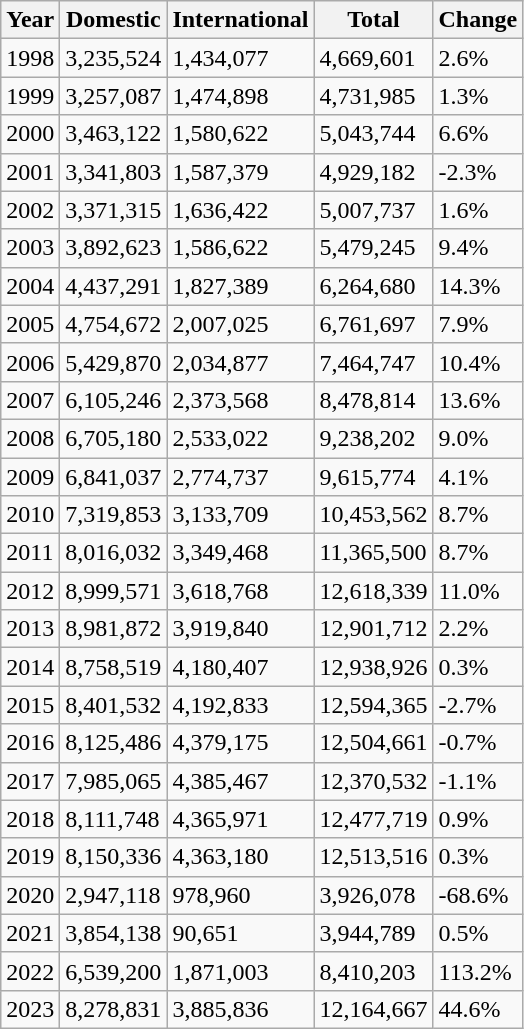<table class="wikitable sortable">
<tr>
<th>Year</th>
<th>Domestic</th>
<th>International</th>
<th>Total</th>
<th>Change</th>
</tr>
<tr>
<td>1998</td>
<td>3,235,524</td>
<td>1,434,077</td>
<td>4,669,601</td>
<td> 2.6%</td>
</tr>
<tr>
<td>1999</td>
<td>3,257,087</td>
<td>1,474,898</td>
<td>4,731,985</td>
<td> 1.3%</td>
</tr>
<tr>
<td>2000</td>
<td>3,463,122</td>
<td>1,580,622</td>
<td>5,043,744</td>
<td> 6.6%</td>
</tr>
<tr>
<td>2001</td>
<td>3,341,803</td>
<td>1,587,379</td>
<td>4,929,182</td>
<td> -2.3%</td>
</tr>
<tr>
<td>2002</td>
<td>3,371,315</td>
<td>1,636,422</td>
<td>5,007,737</td>
<td> 1.6%</td>
</tr>
<tr>
<td>2003</td>
<td>3,892,623</td>
<td>1,586,622</td>
<td>5,479,245</td>
<td> 9.4%</td>
</tr>
<tr>
<td>2004</td>
<td>4,437,291</td>
<td>1,827,389</td>
<td>6,264,680</td>
<td> 14.3%</td>
</tr>
<tr>
<td>2005</td>
<td>4,754,672</td>
<td>2,007,025</td>
<td>6,761,697</td>
<td> 7.9%</td>
</tr>
<tr>
<td>2006</td>
<td>5,429,870</td>
<td>2,034,877</td>
<td>7,464,747</td>
<td> 10.4%</td>
</tr>
<tr>
<td>2007</td>
<td>6,105,246</td>
<td>2,373,568</td>
<td>8,478,814</td>
<td> 13.6%</td>
</tr>
<tr>
<td>2008</td>
<td>6,705,180</td>
<td>2,533,022</td>
<td>9,238,202</td>
<td> 9.0%</td>
</tr>
<tr>
<td>2009</td>
<td>6,841,037</td>
<td>2,774,737</td>
<td>9,615,774</td>
<td> 4.1%</td>
</tr>
<tr>
<td>2010</td>
<td>7,319,853</td>
<td>3,133,709</td>
<td>10,453,562</td>
<td> 8.7%</td>
</tr>
<tr>
<td>2011</td>
<td>8,016,032</td>
<td>3,349,468</td>
<td>11,365,500</td>
<td> 8.7%</td>
</tr>
<tr>
<td>2012</td>
<td>8,999,571</td>
<td>3,618,768</td>
<td>12,618,339</td>
<td> 11.0%</td>
</tr>
<tr>
<td>2013</td>
<td>8,981,872</td>
<td>3,919,840</td>
<td>12,901,712</td>
<td> 2.2%</td>
</tr>
<tr>
<td>2014</td>
<td>8,758,519</td>
<td>4,180,407</td>
<td>12,938,926</td>
<td> 0.3%</td>
</tr>
<tr>
<td>2015</td>
<td>8,401,532</td>
<td>4,192,833</td>
<td>12,594,365</td>
<td> -2.7%</td>
</tr>
<tr>
<td>2016</td>
<td>8,125,486</td>
<td>4,379,175</td>
<td>12,504,661</td>
<td> -0.7%</td>
</tr>
<tr>
<td>2017</td>
<td>7,985,065</td>
<td>4,385,467</td>
<td>12,370,532</td>
<td> -1.1%</td>
</tr>
<tr>
<td>2018</td>
<td>8,111,748</td>
<td>4,365,971</td>
<td>12,477,719</td>
<td> 0.9%</td>
</tr>
<tr>
<td>2019</td>
<td>8,150,336</td>
<td>4,363,180</td>
<td>12,513,516</td>
<td> 0.3%</td>
</tr>
<tr>
<td>2020</td>
<td>2,947,118</td>
<td>978,960</td>
<td>3,926,078</td>
<td> -68.6%</td>
</tr>
<tr>
<td>2021</td>
<td>3,854,138</td>
<td>90,651</td>
<td>3,944,789</td>
<td> 0.5%</td>
</tr>
<tr>
<td>2022</td>
<td>6,539,200</td>
<td>1,871,003</td>
<td>8,410,203</td>
<td> 113.2%</td>
</tr>
<tr>
<td>2023</td>
<td>8,278,831</td>
<td>3,885,836</td>
<td>12,164,667</td>
<td> 44.6%</td>
</tr>
</table>
